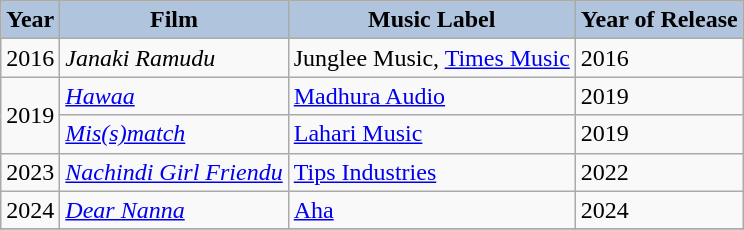<table class="wikitable sortable">
<tr>
<th style="background:#B0C4DE;">Year</th>
<th style="background:#B0C4DE;">Film</th>
<th style="background:#B0C4DE;">Music Label</th>
<th style="background:#B0C4DE;">Year of Release</th>
</tr>
<tr>
<td>2016</td>
<td><em>Janaki Ramudu </em></td>
<td>Junglee Music, <a href='#'>Times Music</a></td>
<td>2016</td>
</tr>
<tr>
<td rowspan="2">2019</td>
<td><em><a href='#'>Hawaa</a></em></td>
<td><a href='#'>Madhura Audio</a></td>
<td>2019</td>
</tr>
<tr>
<td><em><a href='#'>Mis(s)match</a></em></td>
<td><a href='#'>Lahari Music</a></td>
<td>2019</td>
</tr>
<tr>
<td>2023</td>
<td><em><a href='#'>Nachindi Girl Friendu</a></em></td>
<td><a href='#'>Tips Industries</a></td>
<td>2022</td>
</tr>
<tr>
<td>2024</td>
<td><em><a href='#'>Dear Nanna</a></em></td>
<td><a href='#'>Aha</a></td>
<td>2024</td>
</tr>
<tr>
</tr>
</table>
